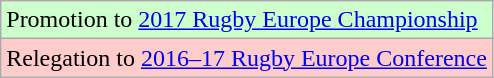<table class="wikitable">
<tr width=10px bgcolor="#ccffcc">
<td>Promotion to <a href='#'>2017 Rugby Europe Championship</a></td>
</tr>
<tr width=10px bgcolor="#FFCCCC">
<td>Relegation to <a href='#'>2016–17 Rugby Europe Conference</a></td>
</tr>
</table>
